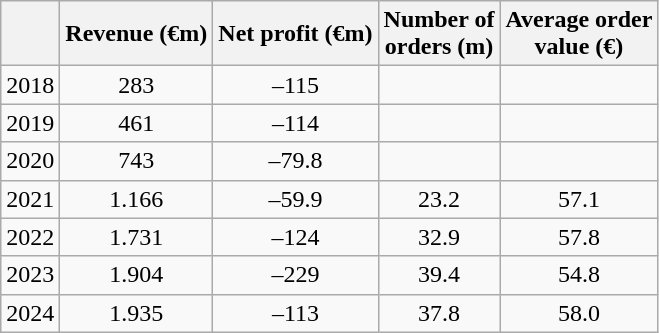<table class="wikitable" style="text-align:center;">
<tr>
<th></th>
<th>Revenue (€m)</th>
<th>Net profit (€m)</th>
<th>Number of<br>orders (m)</th>
<th>Average order<br>value (€)</th>
</tr>
<tr>
<td>2018</td>
<td>283</td>
<td>–115</td>
<td></td>
<td></td>
</tr>
<tr>
<td>2019</td>
<td>461</td>
<td>–114</td>
<td></td>
<td></td>
</tr>
<tr>
<td>2020</td>
<td>743</td>
<td>–79.8</td>
<td></td>
<td></td>
</tr>
<tr>
<td>2021</td>
<td>1.166</td>
<td>–59.9</td>
<td>23.2</td>
<td>57.1</td>
</tr>
<tr>
<td>2022</td>
<td>1.731</td>
<td>–124</td>
<td>32.9</td>
<td>57.8</td>
</tr>
<tr>
<td>2023</td>
<td>1.904</td>
<td>–229</td>
<td>39.4</td>
<td>54.8</td>
</tr>
<tr>
<td>2024</td>
<td>1.935</td>
<td>–113</td>
<td>37.8</td>
<td>58.0</td>
</tr>
</table>
